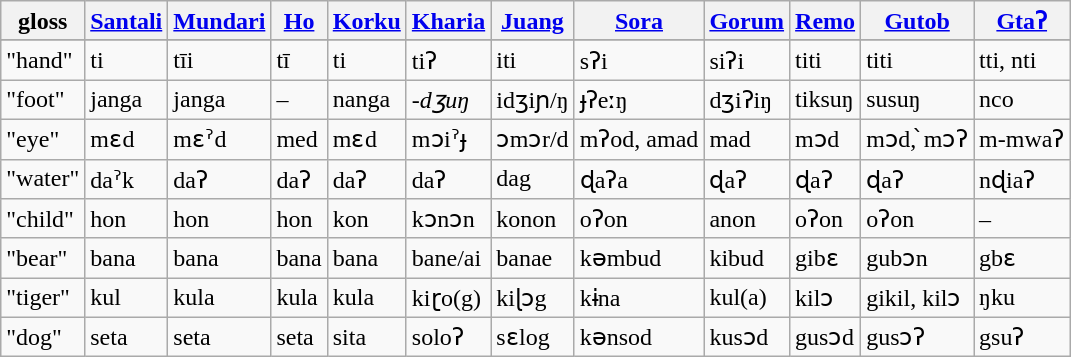<table class="wikitable">
<tr>
<th>gloss</th>
<th><a href='#'>Santali</a></th>
<th><a href='#'>Mundari</a></th>
<th><a href='#'>Ho</a></th>
<th><a href='#'>Korku</a></th>
<th><a href='#'>Kharia</a></th>
<th><a href='#'>Juang</a></th>
<th><a href='#'>Sora</a></th>
<th><a href='#'>Gorum</a></th>
<th><a href='#'>Remo</a></th>
<th><a href='#'>Gutob</a></th>
<th><a href='#'>Gtaʔ</a></th>
</tr>
<tr>
</tr>
<tr>
<td>"hand"</td>
<td>ti</td>
<td>tīi</td>
<td>tī</td>
<td>ti</td>
<td>tiʔ</td>
<td>iti</td>
<td>sʔi</td>
<td>siʔi</td>
<td>titi</td>
<td>titi</td>
<td>tti, nti</td>
</tr>
<tr>
<td>"foot"</td>
<td>janga</td>
<td>janga</td>
<td>–</td>
<td>nanga</td>
<td><em>-dʒuŋ</em></td>
<td>idʒiɲ/ŋ</td>
<td>ɟʔeːŋ</td>
<td>dʒiʔiŋ</td>
<td>tiksuŋ</td>
<td>susuŋ</td>
<td>nco</td>
</tr>
<tr>
<td>"eye"</td>
<td>mɛd</td>
<td>mɛˀd</td>
<td>med</td>
<td>mɛd</td>
<td>mɔiˀɟ</td>
<td>ɔmɔr/d</td>
<td>mʔod, amad</td>
<td>mad</td>
<td>mɔd</td>
<td>mɔd, ̀mɔʔ</td>
<td>m-mwaʔ</td>
</tr>
<tr>
<td>"water"</td>
<td>daˀk</td>
<td>daʔ</td>
<td>daʔ</td>
<td>daʔ</td>
<td>daʔ</td>
<td>dag</td>
<td>ɖaʔa</td>
<td>ɖaʔ</td>
<td>ɖaʔ</td>
<td>ɖaʔ</td>
<td>nɖiaʔ</td>
</tr>
<tr>
<td>"child"</td>
<td>hon</td>
<td>hon</td>
<td>hon</td>
<td>kon</td>
<td>kɔnɔn</td>
<td>konon</td>
<td>oʔon</td>
<td>anon</td>
<td>oʔon</td>
<td>oʔon</td>
<td>–</td>
</tr>
<tr>
<td>"bear"</td>
<td>bana</td>
<td>bana</td>
<td>bana</td>
<td>bana</td>
<td>bane/ai</td>
<td>banae</td>
<td>kəmbud</td>
<td>kibud</td>
<td>gibɛ</td>
<td>gubɔn</td>
<td>gbɛ</td>
</tr>
<tr>
<td>"tiger"</td>
<td>kul</td>
<td>kula</td>
<td>kula</td>
<td>kula</td>
<td>kiɽo(g)</td>
<td>kiɭɔg</td>
<td>kɨna</td>
<td>kul(a)</td>
<td>kilɔ</td>
<td>gikil, kilɔ</td>
<td>ŋku</td>
</tr>
<tr>
<td>"dog"</td>
<td>seta</td>
<td>seta</td>
<td>seta</td>
<td>sita</td>
<td>soloʔ</td>
<td>sɛlog</td>
<td>kənsod</td>
<td>kusɔd</td>
<td>gusɔd</td>
<td>gusɔʔ</td>
<td>gsuʔ</td>
</tr>
</table>
